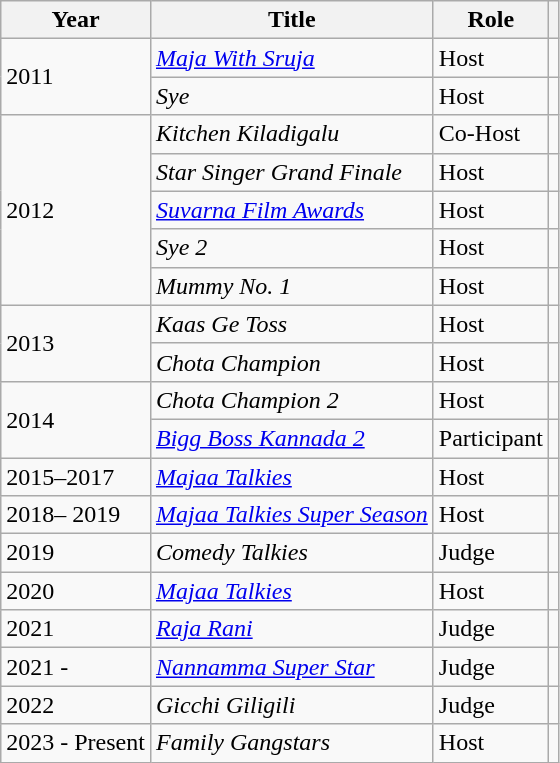<table class="wikitable sortable">
<tr>
<th>Year</th>
<th>Title</th>
<th>Role</th>
<th></th>
</tr>
<tr>
<td rowspan="2">2011</td>
<td><em><a href='#'>Maja With Sruja</a></em></td>
<td>Host</td>
<td></td>
</tr>
<tr>
<td><em>Sye</em></td>
<td>Host</td>
<td></td>
</tr>
<tr>
<td rowspan="5">2012</td>
<td><em>Kitchen Kiladigalu</em></td>
<td>Co-Host</td>
<td></td>
</tr>
<tr>
<td><em>Star Singer Grand Finale</em></td>
<td>Host</td>
<td></td>
</tr>
<tr>
<td><em><a href='#'>Suvarna Film Awards</a></em></td>
<td>Host</td>
<td></td>
</tr>
<tr>
<td><em>Sye 2</em></td>
<td>Host</td>
<td></td>
</tr>
<tr>
<td><em>Mummy No. 1</em></td>
<td>Host</td>
<td></td>
</tr>
<tr>
<td Rowspan="2">2013</td>
<td><em>Kaas Ge Toss</em></td>
<td>Host</td>
<td></td>
</tr>
<tr>
<td><em>Chota Champion</em></td>
<td>Host</td>
<td></td>
</tr>
<tr>
<td rowspan="2">2014</td>
<td><em>Chota Champion 2</em></td>
<td>Host</td>
<td></td>
</tr>
<tr>
<td><em><a href='#'>Bigg Boss Kannada 2</a></em></td>
<td>Participant</td>
<td></td>
</tr>
<tr>
<td>2015–2017</td>
<td><em><a href='#'>Majaa Talkies</a></em></td>
<td>Host</td>
<td></td>
</tr>
<tr>
<td>2018– 2019</td>
<td><em><a href='#'>Majaa Talkies Super Season</a></em></td>
<td>Host</td>
<td></td>
</tr>
<tr>
<td>2019</td>
<td><em>Comedy Talkies</em></td>
<td>Judge</td>
<td></td>
</tr>
<tr>
<td>2020</td>
<td><em><a href='#'>Majaa Talkies</a></em></td>
<td>Host</td>
<td></td>
</tr>
<tr>
<td>2021</td>
<td><em><a href='#'>Raja Rani</a></em></td>
<td>Judge</td>
<td></td>
</tr>
<tr>
<td>2021 -</td>
<td><em><a href='#'>Nannamma Super Star</a></em></td>
<td>Judge</td>
<td></td>
</tr>
<tr>
<td>2022</td>
<td><em>Gicchi Giligili</em></td>
<td>Judge</td>
<td></td>
</tr>
<tr>
<td>2023 - Present</td>
<td><em>Family Gangstars</em></td>
<td>Host</td>
<td></td>
</tr>
</table>
